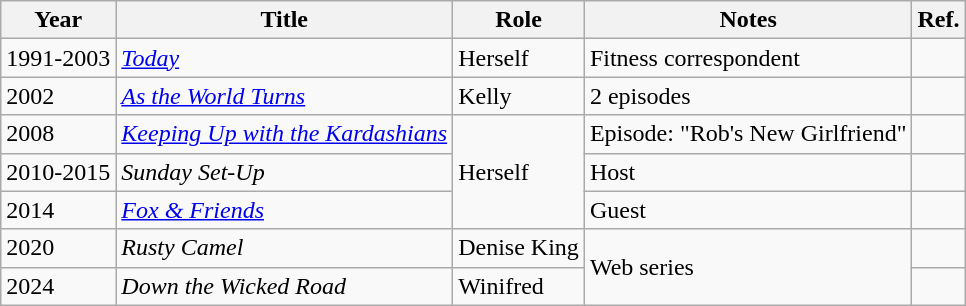<table class="wikitable">
<tr>
<th>Year</th>
<th>Title</th>
<th>Role</th>
<th>Notes</th>
<th>Ref.</th>
</tr>
<tr>
<td>1991-2003</td>
<td><a href='#'><em>Today</em></a></td>
<td>Herself</td>
<td>Fitness correspondent</td>
<td></td>
</tr>
<tr>
<td>2002</td>
<td><em><a href='#'>As the World Turns</a></em></td>
<td>Kelly</td>
<td>2 episodes</td>
<td></td>
</tr>
<tr>
<td>2008</td>
<td><em><a href='#'>Keeping Up with the Kardashians</a></em></td>
<td rowspan="3">Herself</td>
<td>Episode: "Rob's New Girlfriend"</td>
<td></td>
</tr>
<tr>
<td>2010-2015</td>
<td><em>Sunday Set-Up</em></td>
<td>Host</td>
<td></td>
</tr>
<tr>
<td>2014</td>
<td><em><a href='#'>Fox & Friends</a></em></td>
<td>Guest</td>
<td></td>
</tr>
<tr>
<td>2020</td>
<td><em>Rusty Camel</em></td>
<td>Denise King</td>
<td rowspan="2">Web series</td>
<td></td>
</tr>
<tr>
<td>2024</td>
<td><em>Down the Wicked Road</em></td>
<td>Winifred</td>
<td></td>
</tr>
</table>
